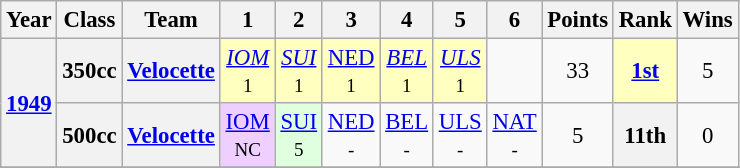<table class="wikitable" style="text-align:center; font-size:95%">
<tr>
<th>Year</th>
<th>Class</th>
<th>Team</th>
<th>1</th>
<th>2</th>
<th>3</th>
<th>4</th>
<th>5</th>
<th>6</th>
<th>Points</th>
<th>Rank</th>
<th>Wins</th>
</tr>
<tr>
<th rowspan=2><a href='#'>1949</a></th>
<th>350cc</th>
<th><a href='#'>Velocette</a></th>
<td style="background:#FFFFBF;"><em><a href='#'>IOM</a></em><br><small>1</small></td>
<td style="background:#FFFFBF;"><em><a href='#'>SUI</a></em><br><small>1</small></td>
<td style="background:#FFFFBF;"><a href='#'>NED</a><br><small>1</small></td>
<td style="background:#FFFFBF;"><em><a href='#'>BEL</a></em><br><small>1</small></td>
<td style="background:#FFFFBF;"><em><a href='#'>ULS</a></em><br><small>1</small></td>
<td></td>
<td>33</td>
<td style="background:#FFFFBF;"><strong><a href='#'>1st</a></strong></td>
<td>5</td>
</tr>
<tr>
<th>500cc</th>
<th><a href='#'>Velocette</a></th>
<td style="background:#EFCFFF;"><a href='#'>IOM</a><br><small>NC</small></td>
<td style="background:#DFFFDF;"><a href='#'>SUI</a><br><small>5</small></td>
<td><a href='#'>NED</a><br><small>-</small></td>
<td><a href='#'>BEL</a><br><small>-</small></td>
<td><a href='#'>ULS</a><br><small>-</small></td>
<td><a href='#'>NAT</a><br><small>-</small></td>
<td>5</td>
<th>11th</th>
<td>0</td>
</tr>
<tr>
</tr>
</table>
